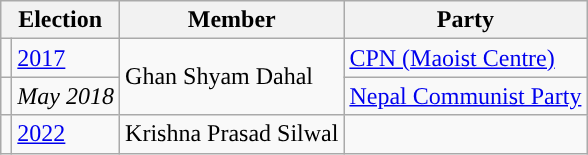<table class="wikitable">
<tr>
<th colspan="2">Election</th>
<th>Member</th>
<th>Party</th>
</tr>
<tr>
<td style="background-color:"></td>
<td><a href='#'>2017</a></td>
<td rowspan="2">Ghan Shyam Dahal</td>
<td><a href='#'>CPN (Maoist Centre)</a></td>
</tr>
<tr>
<td style="background-color:"></td>
<td><em>May 2018</em></td>
<td><a href='#'>Nepal Communist Party</a></td>
</tr>
<tr>
<td style="background-color:"></td>
<td><a href='#'>2022</a></td>
<td rowspan="2">Krishna Prasad Silwal</td>
</tr>
</table>
